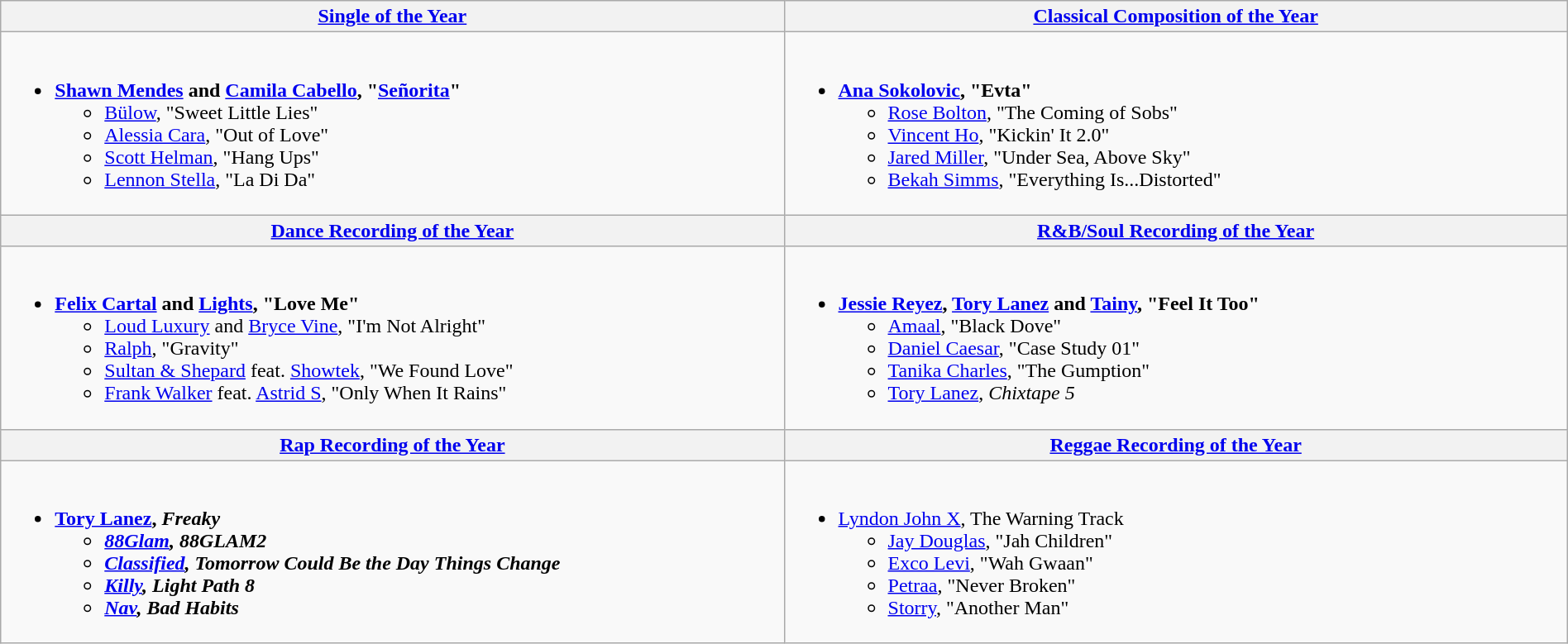<table class=wikitable style="width:100%">
<tr>
<th style="width:50%"><a href='#'>Single of the Year</a></th>
<th style="width:50%"><a href='#'>Classical Composition of the Year</a></th>
</tr>
<tr>
<td valign="top"><br><ul><li> <strong><a href='#'>Shawn Mendes</a> and <a href='#'>Camila Cabello</a>, "<a href='#'>Señorita</a>"</strong><ul><li><a href='#'>Bülow</a>, "Sweet Little Lies"</li><li><a href='#'>Alessia Cara</a>, "Out of Love"</li><li><a href='#'>Scott Helman</a>, "Hang Ups"</li><li><a href='#'>Lennon Stella</a>, "La Di Da"</li></ul></li></ul></td>
<td valign="top"><br><ul><li> <strong><a href='#'>Ana Sokolovic</a>, "Evta"</strong><ul><li><a href='#'>Rose Bolton</a>, "The Coming of Sobs"</li><li><a href='#'>Vincent Ho</a>, "Kickin' It 2.0"</li><li><a href='#'>Jared Miller</a>, "Under Sea, Above Sky"</li><li><a href='#'>Bekah Simms</a>, "Everything Is...Distorted"</li></ul></li></ul></td>
</tr>
<tr>
<th style="width:50%"><a href='#'>Dance Recording of the Year</a></th>
<th style="width:50%"><a href='#'>R&B/Soul Recording of the Year</a></th>
</tr>
<tr>
<td valign="top"><br><ul><li> <strong><a href='#'>Felix Cartal</a> and <a href='#'>Lights</a>, "Love Me"</strong><ul><li><a href='#'>Loud Luxury</a> and <a href='#'>Bryce Vine</a>, "I'm Not Alright"</li><li><a href='#'>Ralph</a>, "Gravity"</li><li><a href='#'>Sultan & Shepard</a> feat. <a href='#'>Showtek</a>, "We Found Love"</li><li><a href='#'>Frank Walker</a> feat. <a href='#'>Astrid S</a>, "Only When It Rains"</li></ul></li></ul></td>
<td valign="top"><br><ul><li> <strong><a href='#'>Jessie Reyez</a>, <a href='#'>Tory Lanez</a> and <a href='#'>Tainy</a>, "Feel It Too"</strong><ul><li><a href='#'>Amaal</a>, "Black Dove"</li><li><a href='#'>Daniel Caesar</a>, "Case Study 01"</li><li><a href='#'>Tanika Charles</a>, "The Gumption"</li><li><a href='#'>Tory Lanez</a>, <em>Chixtape 5</em></li></ul></li></ul></td>
</tr>
<tr>
<th style="width:50%"><a href='#'>Rap Recording of the Year</a></th>
<th style="width:50%"><a href='#'>Reggae Recording of the Year</a></th>
</tr>
<tr>
<td valign="top"><br><ul><li> <strong><a href='#'>Tory Lanez</a>, <em>Freaky<strong><em><ul><li><a href='#'>88Glam</a>, </em>88GLAM2<em></li><li><a href='#'>Classified</a>, </em>Tomorrow Could Be the Day Things Change<em></li><li><a href='#'>Killy</a>, </em>Light Path 8<em></li><li><a href='#'>Nav</a>, </em>Bad Habits<em></li></ul></li></ul></td>
<td valign="top"><br><ul><li> </strong><a href='#'>Lyndon John X</a>, </em>The Warning Track</em></strong><ul><li><a href='#'>Jay Douglas</a>, "Jah Children"</li><li><a href='#'>Exco Levi</a>, "Wah Gwaan"</li><li><a href='#'>Petraa</a>, "Never Broken"</li><li><a href='#'>Storry</a>, "Another Man"</li></ul></li></ul></td>
</tr>
</table>
